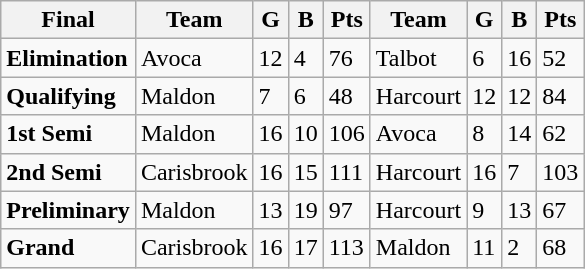<table class="wikitable">
<tr>
<th>Final</th>
<th>Team</th>
<th>G</th>
<th>B</th>
<th>Pts</th>
<th>Team</th>
<th>G</th>
<th>B</th>
<th>Pts</th>
</tr>
<tr>
<td><strong>Elimination</strong></td>
<td>Avoca</td>
<td>12</td>
<td>4</td>
<td>76</td>
<td>Talbot</td>
<td>6</td>
<td>16</td>
<td>52</td>
</tr>
<tr>
<td><strong>Qualifying</strong></td>
<td>Maldon</td>
<td>7</td>
<td>6</td>
<td>48</td>
<td>Harcourt</td>
<td>12</td>
<td>12</td>
<td>84</td>
</tr>
<tr>
<td><strong>1st Semi</strong></td>
<td>Maldon</td>
<td>16</td>
<td>10</td>
<td>106</td>
<td>Avoca</td>
<td>8</td>
<td>14</td>
<td>62</td>
</tr>
<tr>
<td><strong>2nd Semi</strong></td>
<td>Carisbrook</td>
<td>16</td>
<td>15</td>
<td>111</td>
<td>Harcourt</td>
<td>16</td>
<td>7</td>
<td>103</td>
</tr>
<tr>
<td><strong>Preliminary</strong></td>
<td>Maldon</td>
<td>13</td>
<td>19</td>
<td>97</td>
<td>Harcourt</td>
<td>9</td>
<td>13</td>
<td>67</td>
</tr>
<tr>
<td><strong>Grand</strong></td>
<td>Carisbrook</td>
<td>16</td>
<td>17</td>
<td>113</td>
<td>Maldon</td>
<td>11</td>
<td>2</td>
<td>68</td>
</tr>
</table>
